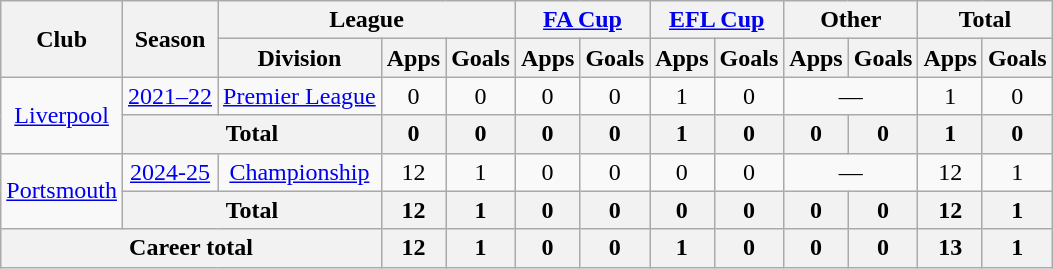<table class="wikitable" style="text-align:center">
<tr>
<th rowspan="2">Club</th>
<th rowspan="2">Season</th>
<th colspan="3">League</th>
<th colspan="2"><a href='#'>FA Cup</a></th>
<th colspan="2"><a href='#'>EFL Cup</a></th>
<th colspan="2">Other</th>
<th colspan="2">Total</th>
</tr>
<tr>
<th>Division</th>
<th>Apps</th>
<th>Goals</th>
<th>Apps</th>
<th>Goals</th>
<th>Apps</th>
<th>Goals</th>
<th>Apps</th>
<th>Goals</th>
<th>Apps</th>
<th>Goals</th>
</tr>
<tr>
<td rowspan="2"><a href='#'>Liverpool</a></td>
<td><a href='#'>2021–22</a></td>
<td><a href='#'>Premier League</a></td>
<td>0</td>
<td>0</td>
<td>0</td>
<td>0</td>
<td>1</td>
<td>0</td>
<td colspan="2">—</td>
<td>1</td>
<td>0</td>
</tr>
<tr>
<th colspan="2">Total</th>
<th>0</th>
<th>0</th>
<th>0</th>
<th>0</th>
<th>1</th>
<th>0</th>
<th>0</th>
<th>0</th>
<th>1</th>
<th>0</th>
</tr>
<tr>
<td rowspan="2"><a href='#'>Portsmouth</a></td>
<td><a href='#'>2024-25</a></td>
<td><a href='#'>Championship</a></td>
<td>12</td>
<td>1</td>
<td>0</td>
<td>0</td>
<td>0</td>
<td>0</td>
<td colspan="2">—</td>
<td>12</td>
<td>1</td>
</tr>
<tr>
<th colspan="2">Total</th>
<th>12</th>
<th>1</th>
<th>0</th>
<th>0</th>
<th>0</th>
<th>0</th>
<th>0</th>
<th>0</th>
<th>12</th>
<th>1</th>
</tr>
<tr>
<th colspan="3">Career total</th>
<th>12</th>
<th>1</th>
<th>0</th>
<th>0</th>
<th>1</th>
<th>0</th>
<th>0</th>
<th>0</th>
<th>13</th>
<th>1</th>
</tr>
</table>
